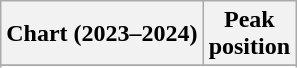<table class="wikitable sortable plainrowheaders" style="text-align:center">
<tr>
<th scope="col">Chart (2023–2024)</th>
<th scope="col">Peak<br>position</th>
</tr>
<tr>
</tr>
<tr>
</tr>
<tr>
</tr>
<tr>
</tr>
</table>
